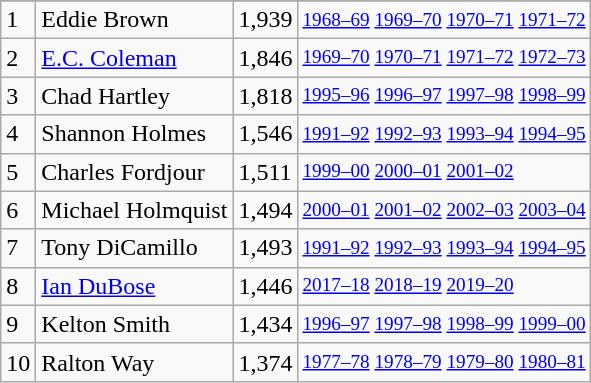<table class="wikitable">
<tr>
</tr>
<tr>
<td>1</td>
<td>Eddie Brown</td>
<td>1,939</td>
<td style="font-size:80%;"><a href='#'>1968–69</a> <a href='#'>1969–70</a> <a href='#'>1970–71</a> <a href='#'>1971–72</a></td>
</tr>
<tr>
<td>2</td>
<td><a href='#'>E.C. Coleman</a></td>
<td>1,846</td>
<td style="font-size:80%;"><a href='#'>1969–70</a> <a href='#'>1970–71</a> <a href='#'>1971–72</a> <a href='#'>1972–73</a></td>
</tr>
<tr>
<td>3</td>
<td>Chad Hartley</td>
<td>1,818</td>
<td style="font-size:80%;"><a href='#'>1995–96</a> <a href='#'>1996–97</a> <a href='#'>1997–98</a> <a href='#'>1998–99</a></td>
</tr>
<tr>
<td>4</td>
<td>Shannon Holmes</td>
<td>1,546</td>
<td style="font-size:80%;"><a href='#'>1991–92</a> <a href='#'>1992–93</a> <a href='#'>1993–94</a> <a href='#'>1994–95</a></td>
</tr>
<tr>
<td>5</td>
<td>Charles Fordjour</td>
<td>1,511</td>
<td style="font-size:80%;"><a href='#'>1999–00</a> <a href='#'>2000–01</a> <a href='#'>2001–02</a></td>
</tr>
<tr>
<td>6</td>
<td>Michael Holmquist</td>
<td>1,494</td>
<td style="font-size:80%;"><a href='#'>2000–01</a> <a href='#'>2001–02</a> <a href='#'>2002–03</a> <a href='#'>2003–04</a></td>
</tr>
<tr>
<td>7</td>
<td>Tony DiCamillo</td>
<td>1,493</td>
<td style="font-size:80%;"><a href='#'>1991–92</a> <a href='#'>1992–93</a> <a href='#'>1993–94</a> <a href='#'>1994–95</a></td>
</tr>
<tr>
<td>8</td>
<td><a href='#'>Ian DuBose</a></td>
<td>1,446</td>
<td style="font-size:80%;"><a href='#'>2017–18</a> <a href='#'>2018–19</a> <a href='#'>2019–20</a></td>
</tr>
<tr>
<td>9</td>
<td>Kelton Smith</td>
<td>1,434</td>
<td style="font-size:80%;"><a href='#'>1996–97</a> <a href='#'>1997–98</a> <a href='#'>1998–99</a> <a href='#'>1999–00</a></td>
</tr>
<tr>
<td>10</td>
<td>Ralton Way</td>
<td>1,374</td>
<td style="font-size:80%;"><a href='#'>1977–78</a> <a href='#'>1978–79</a> <a href='#'>1979–80</a> <a href='#'>1980–81</a></td>
</tr>
</table>
